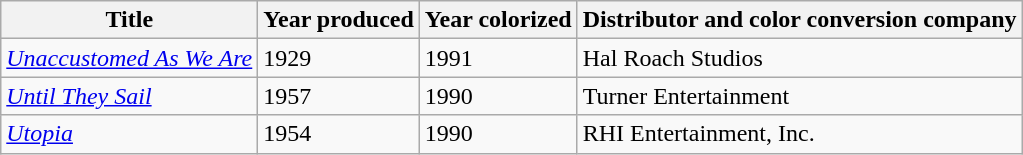<table class="wikitable sortable">
<tr>
<th>Title</th>
<th>Year produced</th>
<th>Year colorized</th>
<th>Distributor and color conversion company</th>
</tr>
<tr>
<td><em><a href='#'>Unaccustomed As We Are</a></em></td>
<td>1929</td>
<td>1991</td>
<td>Hal Roach Studios</td>
</tr>
<tr>
<td><em><a href='#'>Until They Sail</a></em></td>
<td>1957</td>
<td>1990</td>
<td>Turner Entertainment</td>
</tr>
<tr>
<td><em><a href='#'>Utopia</a></em></td>
<td>1954</td>
<td>1990</td>
<td>RHI Entertainment, Inc.</td>
</tr>
</table>
